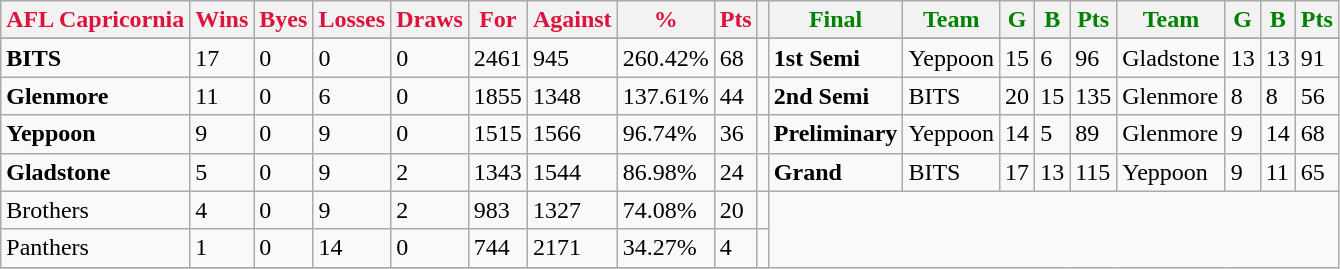<table class="wikitable">
<tr>
<th style="color:crimson">AFL Capricornia</th>
<th style="color:crimson">Wins</th>
<th style="color:crimson">Byes</th>
<th style="color:crimson">Losses</th>
<th style="color:crimson">Draws</th>
<th style="color:crimson">For</th>
<th style="color:crimson">Against</th>
<th style="color:crimson">%</th>
<th style="color:crimson">Pts</th>
<th></th>
<th style="color:green">Final</th>
<th style="color:green">Team</th>
<th style="color:green">G</th>
<th style="color:green">B</th>
<th style="color:green">Pts</th>
<th style="color:green">Team</th>
<th style="color:green">G</th>
<th style="color:green">B</th>
<th style="color:green">Pts</th>
</tr>
<tr>
</tr>
<tr>
</tr>
<tr>
<td><strong>	BITS	</strong></td>
<td>17</td>
<td>0</td>
<td>0</td>
<td>0</td>
<td>2461</td>
<td>945</td>
<td>260.42%</td>
<td>68</td>
<td></td>
<td><strong>1st Semi</strong></td>
<td>Yeppoon</td>
<td>15</td>
<td>6</td>
<td>96</td>
<td>Gladstone</td>
<td>13</td>
<td>13</td>
<td>91</td>
</tr>
<tr>
<td><strong>	Glenmore	</strong></td>
<td>11</td>
<td>0</td>
<td>6</td>
<td>0</td>
<td>1855</td>
<td>1348</td>
<td>137.61%</td>
<td>44</td>
<td></td>
<td><strong>2nd Semi</strong></td>
<td>BITS</td>
<td>20</td>
<td>15</td>
<td>135</td>
<td>Glenmore</td>
<td>8</td>
<td>8</td>
<td>56</td>
</tr>
<tr>
<td><strong>	Yeppoon	</strong></td>
<td>9</td>
<td>0</td>
<td>9</td>
<td>0</td>
<td>1515</td>
<td>1566</td>
<td>96.74%</td>
<td>36</td>
<td></td>
<td><strong>Preliminary</strong></td>
<td>Yeppoon</td>
<td>14</td>
<td>5</td>
<td>89</td>
<td>Glenmore</td>
<td>9</td>
<td>14</td>
<td>68</td>
</tr>
<tr>
<td><strong>	Gladstone	</strong></td>
<td>5</td>
<td>0</td>
<td>9</td>
<td>2</td>
<td>1343</td>
<td>1544</td>
<td>86.98%</td>
<td>24</td>
<td></td>
<td><strong>Grand</strong></td>
<td>BITS</td>
<td>17</td>
<td>13</td>
<td>115</td>
<td>Yeppoon</td>
<td>9</td>
<td>11</td>
<td>65</td>
</tr>
<tr>
<td>Brothers</td>
<td>4</td>
<td>0</td>
<td>9</td>
<td>2</td>
<td>983</td>
<td>1327</td>
<td>74.08%</td>
<td>20</td>
<td></td>
</tr>
<tr>
<td>Panthers</td>
<td>1</td>
<td>0</td>
<td>14</td>
<td>0</td>
<td>744</td>
<td>2171</td>
<td>34.27%</td>
<td>4</td>
<td></td>
</tr>
<tr>
</tr>
</table>
